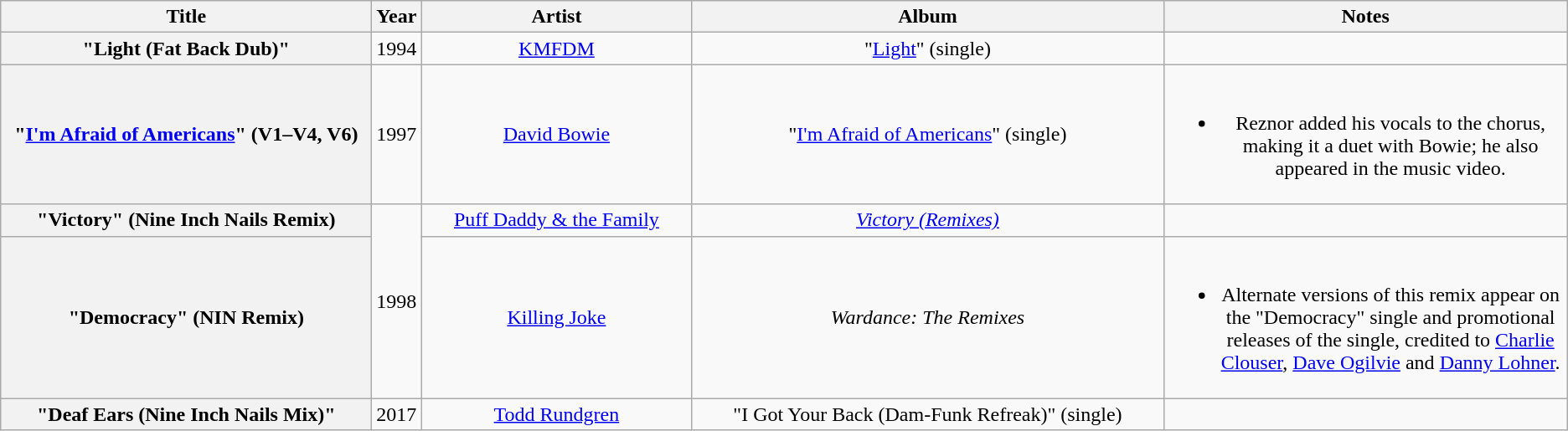<table class="wikitable plainrowheaders" style="text-align:center;">
<tr>
<th scope="col" style="width:18em;">Title</th>
<th scope="col" style="width:1em;">Year</th>
<th scope="col" style="width:13em;">Artist</th>
<th scope="col" style="width:23em;">Album</th>
<th scope="col">Notes</th>
</tr>
<tr>
<th scope="row">"Light (Fat Back Dub)"</th>
<td>1994</td>
<td><a href='#'>KMFDM</a></td>
<td>"<a href='#'>Light</a>" (single)</td>
<td></td>
</tr>
<tr>
<th scope="row">"<a href='#'>I'm Afraid of Americans</a>" (V1–V4, V6)</th>
<td>1997</td>
<td><a href='#'>David Bowie</a></td>
<td>"<a href='#'>I'm Afraid of Americans</a>" (single)</td>
<td><br><ul><li>Reznor added his vocals to the chorus, making it a duet with Bowie; he also appeared in the music video.</li></ul></td>
</tr>
<tr>
<th scope="row">"Victory" (Nine Inch Nails Remix)</th>
<td rowspan="2">1998</td>
<td><a href='#'>Puff Daddy & the Family</a></td>
<td><em><a href='#'>Victory (Remixes)</a></em></td>
<td></td>
</tr>
<tr>
<th scope="row">"Democracy" (NIN Remix)</th>
<td><a href='#'>Killing Joke</a></td>
<td><em>Wardance: The Remixes</em></td>
<td><br><ul><li>Alternate versions of this remix appear on the "Democracy" single and promotional releases of the single, credited to <a href='#'>Charlie Clouser</a>, <a href='#'>Dave Ogilvie</a> and <a href='#'>Danny Lohner</a>.</li></ul></td>
</tr>
<tr>
<th scope="row">"Deaf Ears (Nine Inch Nails Mix)"</th>
<td>2017</td>
<td><a href='#'>Todd Rundgren</a></td>
<td>"I Got Your Back (Dam-Funk Refreak)" (single)</td>
<td></td>
</tr>
</table>
